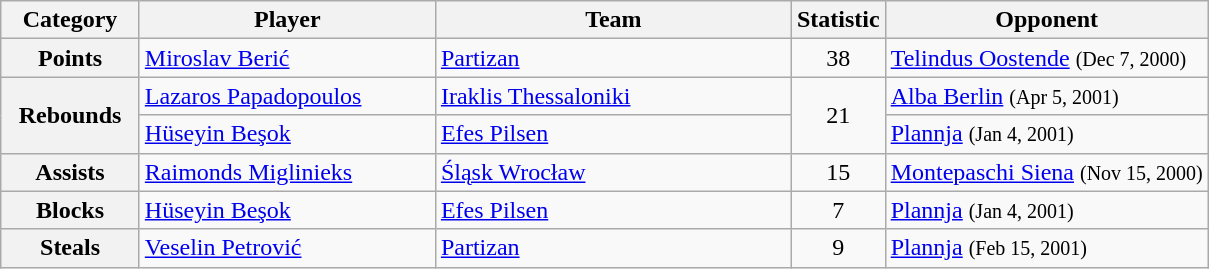<table class="wikitable">
<tr>
<th width=85>Category</th>
<th width=190>Player</th>
<th width=230>Team</th>
<th width=50>Statistic</th>
<th>Opponent</th>
</tr>
<tr>
<th>Points</th>
<td> <a href='#'>Miroslav Berić</a></td>
<td> <a href='#'>Partizan</a></td>
<td style="text-align: center;">38</td>
<td> <a href='#'>Telindus Oostende</a> <small>(Dec 7, 2000)</small></td>
</tr>
<tr>
<th rowspan=2>Rebounds</th>
<td> <a href='#'>Lazaros Papadopoulos</a></td>
<td> <a href='#'>Iraklis Thessaloniki</a></td>
<td rowspan="2" style="text-align: center;">21</td>
<td> <a href='#'>Alba Berlin</a> <small>(Apr 5, 2001)</small></td>
</tr>
<tr>
<td> <a href='#'>Hüseyin Beşok</a></td>
<td> <a href='#'>Efes Pilsen</a></td>
<td> <a href='#'>Plannja</a> <small>(Jan 4, 2001)</small></td>
</tr>
<tr>
<th>Assists</th>
<td> <a href='#'>Raimonds Miglinieks</a></td>
<td> <a href='#'>Śląsk Wrocław</a></td>
<td style="text-align: center;">15</td>
<td> <a href='#'>Montepaschi Siena</a> <small>(Nov 15, 2000)</small></td>
</tr>
<tr>
<th>Blocks</th>
<td> <a href='#'>Hüseyin Beşok</a></td>
<td> <a href='#'>Efes Pilsen</a></td>
<td style="text-align: center;">7</td>
<td> <a href='#'>Plannja</a> <small>(Jan 4, 2001)</small></td>
</tr>
<tr>
<th>Steals</th>
<td> <a href='#'>Veselin Petrović</a></td>
<td> <a href='#'>Partizan</a></td>
<td style="text-align: center;">9</td>
<td> <a href='#'>Plannja</a> <small>(Feb 15, 2001)</small></td>
</tr>
</table>
